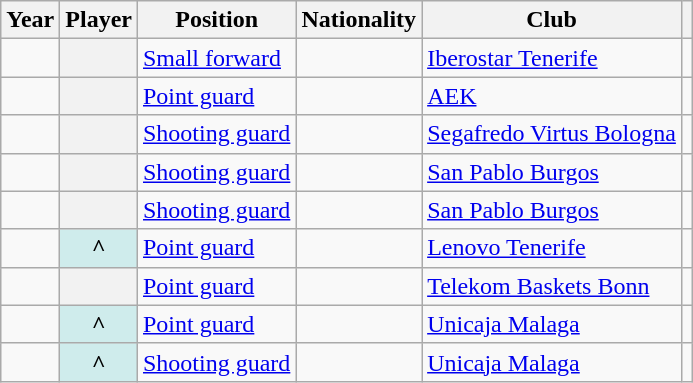<table class="wikitable plainrowheaders sortable" summary="Year (sortable), Player (sortable), Position (sortable), Nationality (sortable) and Team (sortable)">
<tr>
<th scope="col">Year</th>
<th scope="col">Player</th>
<th scope="col">Position</th>
<th scope="col">Nationality</th>
<th scope="col">Club</th>
<th scope="col" class="unsortable"></th>
</tr>
<tr>
<td></td>
<th scope="row"></th>
<td><a href='#'>Small forward</a></td>
<td></td>
<td> <a href='#'>Iberostar Tenerife</a></td>
<td></td>
</tr>
<tr>
<td></td>
<th scope="row"></th>
<td><a href='#'>Point guard</a></td>
<td></td>
<td> <a href='#'>AEK</a></td>
<td></td>
</tr>
<tr>
<td></td>
<th scope="row"></th>
<td><a href='#'>Shooting guard</a></td>
<td></td>
<td> <a href='#'>Segafredo Virtus Bologna</a></td>
<td></td>
</tr>
<tr>
<td></td>
<th scope="row"></th>
<td><a href='#'>Shooting guard</a></td>
<td></td>
<td> <a href='#'>San Pablo Burgos</a></td>
<td></td>
</tr>
<tr>
<td></td>
<th scope="row"></th>
<td><a href='#'>Shooting guard</a></td>
<td></td>
<td> <a href='#'>San Pablo Burgos</a></td>
<td></td>
</tr>
<tr>
<td></td>
<th scope="row" style="background-color:#CFECEC">^</th>
<td><a href='#'>Point guard</a></td>
<td></td>
<td> <a href='#'>Lenovo Tenerife</a></td>
<td></td>
</tr>
<tr>
<td></td>
<th scope="row"></th>
<td><a href='#'>Point guard</a></td>
<td></td>
<td> <a href='#'>Telekom Baskets Bonn</a></td>
<td></td>
</tr>
<tr>
<td></td>
<th scope="row" style="background-color:#CFECEC">^</th>
<td><a href='#'>Point guard</a></td>
<td></td>
<td> <a href='#'>Unicaja Malaga</a></td>
<td></td>
</tr>
<tr>
<td></td>
<th scope="row" style="background-color:#CFECEC">^</th>
<td><a href='#'>Shooting guard</a></td>
<td></td>
<td> <a href='#'>Unicaja Malaga</a></td>
<td></td>
</tr>
</table>
